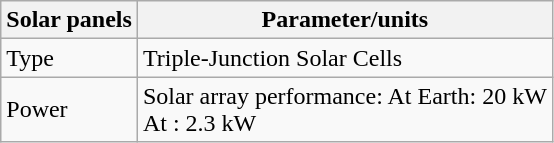<table class="wikitable floatright">
<tr>
<th>Solar panels</th>
<th>Parameter/units</th>
</tr>
<tr>
<td>Type</td>
<td>Triple-Junction Solar Cells</td>
</tr>
<tr>
<td>Power</td>
<td>Solar array performance: At Earth: 20 kW<br>At : 2.3 kW</td>
</tr>
</table>
